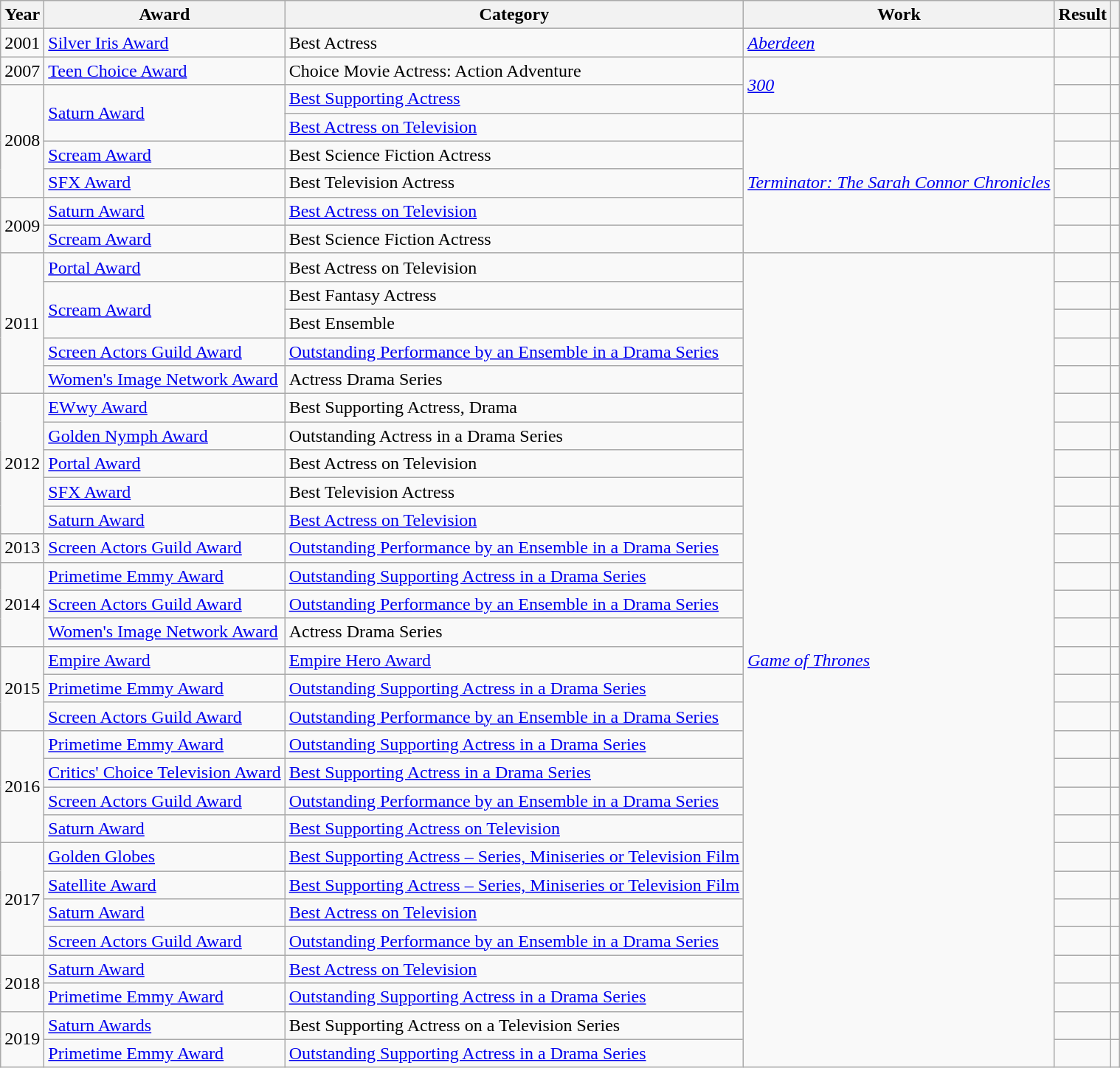<table class="wikitable sortable plainrowheaders">
<tr>
<th scope="col">Year</th>
<th scope="col">Award</th>
<th scope="col">Category</th>
<th scope="col">Work</th>
<th scope="col">Result</th>
<th scope="col" class="unsortable"></th>
</tr>
<tr>
<td>2001</td>
<td><a href='#'>Silver Iris Award</a></td>
<td>Best Actress</td>
<td><em><a href='#'>Aberdeen</a></em></td>
<td></td>
<td style="text-align:center;"></td>
</tr>
<tr>
<td>2007</td>
<td><a href='#'>Teen Choice Award</a></td>
<td>Choice Movie Actress: Action Adventure</td>
<td rowspan="2"><em><a href='#'>300</a></em></td>
<td></td>
<td style="text-align:center;"></td>
</tr>
<tr>
<td rowspan="4">2008</td>
<td rowspan="2"><a href='#'>Saturn Award</a></td>
<td><a href='#'>Best Supporting Actress</a></td>
<td></td>
<td style="text-align:center;"></td>
</tr>
<tr>
<td><a href='#'>Best Actress on Television</a></td>
<td rowspan="5"><em><a href='#'>Terminator: The Sarah Connor Chronicles</a></em></td>
<td></td>
<td style="text-align:center;"></td>
</tr>
<tr>
<td><a href='#'>Scream Award</a></td>
<td>Best Science Fiction Actress</td>
<td></td>
<td style="text-align:center;"></td>
</tr>
<tr>
<td><a href='#'>SFX Award</a></td>
<td>Best Television Actress</td>
<td></td>
<td style="text-align:center;"></td>
</tr>
<tr>
<td rowspan="2">2009</td>
<td><a href='#'>Saturn Award</a></td>
<td><a href='#'>Best Actress on Television</a></td>
<td></td>
<td style="text-align:center;"></td>
</tr>
<tr>
<td><a href='#'>Scream Award</a></td>
<td>Best Science Fiction Actress</td>
<td></td>
<td style="text-align:center;"></td>
</tr>
<tr>
<td rowspan="5">2011</td>
<td><a href='#'>Portal Award</a></td>
<td>Best Actress on Television</td>
<td rowspan="29"><em><a href='#'>Game of Thrones</a></em></td>
<td></td>
<td style="text-align:center;"></td>
</tr>
<tr>
<td rowspan="2"><a href='#'>Scream Award</a></td>
<td>Best Fantasy Actress</td>
<td></td>
<td style="text-align:center;"></td>
</tr>
<tr>
<td>Best Ensemble</td>
<td></td>
<td style="text-align:center;"></td>
</tr>
<tr>
<td><a href='#'>Screen Actors Guild Award</a></td>
<td><a href='#'>Outstanding Performance by an Ensemble in a Drama Series</a></td>
<td></td>
<td style="text-align:center;"></td>
</tr>
<tr>
<td><a href='#'>Women's Image Network Award</a></td>
<td>Actress Drama Series</td>
<td></td>
<td style="text-align:center;"></td>
</tr>
<tr>
<td rowspan="5">2012</td>
<td><a href='#'>EWwy Award</a></td>
<td>Best Supporting Actress, Drama</td>
<td></td>
<td style="text-align:center;"></td>
</tr>
<tr>
<td><a href='#'>Golden Nymph Award</a></td>
<td>Outstanding Actress in a Drama Series</td>
<td></td>
<td style="text-align:center;"></td>
</tr>
<tr>
<td><a href='#'>Portal Award</a></td>
<td>Best Actress on Television</td>
<td></td>
<td style="text-align:center;"></td>
</tr>
<tr>
<td><a href='#'>SFX Award</a></td>
<td>Best Television Actress</td>
<td></td>
<td style="text-align:center;"></td>
</tr>
<tr>
<td><a href='#'>Saturn Award</a></td>
<td><a href='#'>Best Actress on Television</a></td>
<td></td>
<td style="text-align:center;"></td>
</tr>
<tr>
<td rowspan="1">2013</td>
<td><a href='#'>Screen Actors Guild Award</a></td>
<td><a href='#'>Outstanding Performance by an Ensemble in a Drama Series</a></td>
<td></td>
<td style="text-align:center;"></td>
</tr>
<tr>
<td rowspan="3">2014</td>
<td><a href='#'>Primetime Emmy Award</a></td>
<td><a href='#'>Outstanding Supporting Actress in a Drama Series</a></td>
<td></td>
<td style="text-align:center;"></td>
</tr>
<tr>
<td><a href='#'>Screen Actors Guild Award</a></td>
<td><a href='#'>Outstanding Performance by an Ensemble in a Drama Series</a></td>
<td></td>
<td style="text-align:center;"></td>
</tr>
<tr>
<td><a href='#'>Women's Image Network Award</a></td>
<td>Actress Drama Series</td>
<td></td>
<td style="text-align:center;"></td>
</tr>
<tr>
<td rowspan="3">2015</td>
<td><a href='#'>Empire Award</a></td>
<td><a href='#'>Empire Hero Award</a></td>
<td></td>
<td style="text-align:center;"></td>
</tr>
<tr>
<td><a href='#'>Primetime Emmy Award</a></td>
<td><a href='#'>Outstanding Supporting Actress in a Drama Series</a></td>
<td></td>
<td style="text-align:center;"></td>
</tr>
<tr>
<td><a href='#'>Screen Actors Guild Award</a></td>
<td><a href='#'>Outstanding Performance by an Ensemble in a Drama Series</a></td>
<td></td>
<td style="text-align:center;"></td>
</tr>
<tr>
<td rowspan="4">2016</td>
<td><a href='#'>Primetime Emmy Award</a></td>
<td><a href='#'>Outstanding Supporting Actress in a Drama Series</a></td>
<td></td>
<td style="text-align:center;"></td>
</tr>
<tr>
<td><a href='#'>Critics' Choice Television Award</a></td>
<td><a href='#'>Best Supporting Actress in a Drama Series</a></td>
<td></td>
<td style="text-align:center;"></td>
</tr>
<tr>
<td><a href='#'>Screen Actors Guild Award</a></td>
<td><a href='#'>Outstanding Performance by an Ensemble in a Drama Series</a></td>
<td></td>
<td style="text-align:center;"></td>
</tr>
<tr>
<td><a href='#'>Saturn Award</a></td>
<td><a href='#'>Best Supporting Actress on Television</a></td>
<td></td>
<td style="text-align:center;"></td>
</tr>
<tr>
<td rowspan="4">2017</td>
<td><a href='#'>Golden Globes</a></td>
<td><a href='#'>Best Supporting Actress – Series, Miniseries or Television Film</a></td>
<td></td>
<td style="text-align:center;"></td>
</tr>
<tr>
<td><a href='#'>Satellite Award</a></td>
<td><a href='#'>Best Supporting Actress – Series, Miniseries or Television Film</a></td>
<td></td>
<td style="text-align:center;"></td>
</tr>
<tr>
<td><a href='#'>Saturn Award</a></td>
<td><a href='#'>Best Actress on Television</a></td>
<td></td>
<td style="text-align:center;"></td>
</tr>
<tr>
<td><a href='#'>Screen Actors Guild Award</a></td>
<td><a href='#'>Outstanding Performance by an Ensemble in a Drama Series</a></td>
<td></td>
<td style="text-align:center;"></td>
</tr>
<tr>
<td rowspan="2">2018</td>
<td><a href='#'>Saturn Award</a></td>
<td><a href='#'>Best Actress on Television</a></td>
<td></td>
<td style="text-align:center;"></td>
</tr>
<tr>
<td><a href='#'>Primetime Emmy Award</a></td>
<td><a href='#'>Outstanding Supporting Actress in a Drama Series</a></td>
<td></td>
<td style="text-align:center;"></td>
</tr>
<tr>
<td rowspan="2">2019</td>
<td><a href='#'>Saturn Awards</a></td>
<td>Best Supporting Actress on a Television Series</td>
<td></td>
<td style="text-align:center;"></td>
</tr>
<tr>
<td><a href='#'>Primetime Emmy Award</a></td>
<td><a href='#'>Outstanding Supporting Actress in a Drama Series</a></td>
<td></td>
<td style="text-align:center;"></td>
</tr>
</table>
